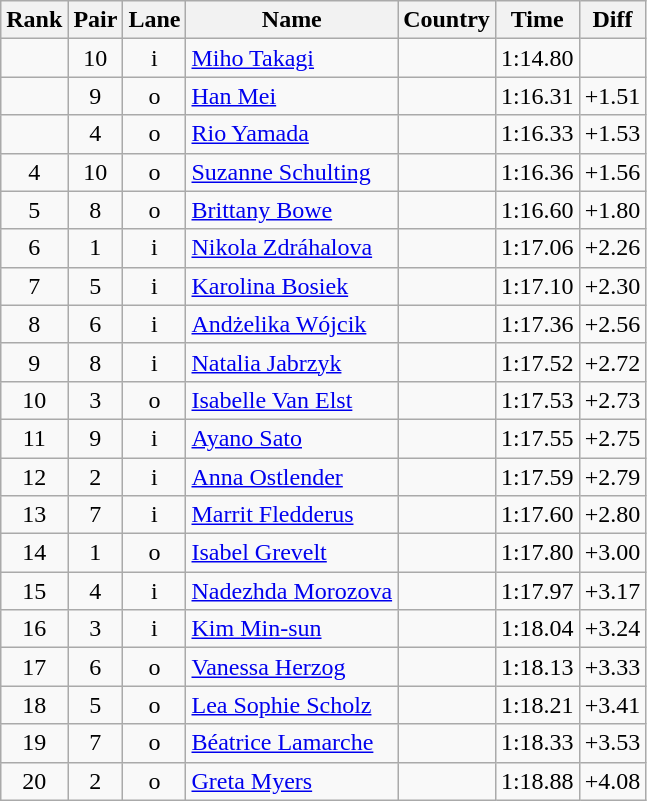<table class="wikitable sortable" style="text-align:center">
<tr>
<th>Rank</th>
<th>Pair</th>
<th>Lane</th>
<th>Name</th>
<th>Country</th>
<th>Time</th>
<th>Diff</th>
</tr>
<tr>
<td></td>
<td>10</td>
<td>i</td>
<td align=left><a href='#'>Miho Takagi</a></td>
<td align=left></td>
<td>1:14.80</td>
<td></td>
</tr>
<tr>
<td></td>
<td>9</td>
<td>o</td>
<td align=left><a href='#'>Han Mei</a></td>
<td align=left></td>
<td>1:16.31</td>
<td>+1.51</td>
</tr>
<tr>
<td></td>
<td>4</td>
<td>o</td>
<td align=left><a href='#'>Rio Yamada</a></td>
<td align=left></td>
<td>1:16.33</td>
<td>+1.53</td>
</tr>
<tr>
<td>4</td>
<td>10</td>
<td>o</td>
<td align=left><a href='#'>Suzanne Schulting</a></td>
<td align=left></td>
<td>1:16.36</td>
<td>+1.56</td>
</tr>
<tr>
<td>5</td>
<td>8</td>
<td>o</td>
<td align=left><a href='#'>Brittany Bowe</a></td>
<td align=left></td>
<td>1:16.60</td>
<td>+1.80</td>
</tr>
<tr>
<td>6</td>
<td>1</td>
<td>i</td>
<td align=left><a href='#'>Nikola Zdráhalova</a></td>
<td align=left></td>
<td>1:17.06</td>
<td>+2.26</td>
</tr>
<tr>
<td>7</td>
<td>5</td>
<td>i</td>
<td align=left><a href='#'>Karolina Bosiek</a></td>
<td align=left></td>
<td>1:17.10</td>
<td>+2.30</td>
</tr>
<tr>
<td>8</td>
<td>6</td>
<td>i</td>
<td align=left><a href='#'>Andżelika Wójcik</a></td>
<td align=left></td>
<td>1:17.36</td>
<td>+2.56</td>
</tr>
<tr>
<td>9</td>
<td>8</td>
<td>i</td>
<td align=left><a href='#'>Natalia Jabrzyk</a></td>
<td align=left></td>
<td>1:17.52</td>
<td>+2.72</td>
</tr>
<tr>
<td>10</td>
<td>3</td>
<td>o</td>
<td align=left><a href='#'>Isabelle Van Elst</a></td>
<td align=left></td>
<td>1:17.53</td>
<td>+2.73</td>
</tr>
<tr>
<td>11</td>
<td>9</td>
<td>i</td>
<td align=left><a href='#'>Ayano Sato</a></td>
<td align=left></td>
<td>1:17.55</td>
<td>+2.75</td>
</tr>
<tr>
<td>12</td>
<td>2</td>
<td>i</td>
<td align=left><a href='#'>Anna Ostlender</a></td>
<td align=left></td>
<td>1:17.59</td>
<td>+2.79</td>
</tr>
<tr>
<td>13</td>
<td>7</td>
<td>i</td>
<td align=left><a href='#'>Marrit Fledderus</a></td>
<td align=left></td>
<td>1:17.60</td>
<td>+2.80</td>
</tr>
<tr>
<td>14</td>
<td>1</td>
<td>o</td>
<td align=left><a href='#'>Isabel Grevelt</a></td>
<td align=left></td>
<td>1:17.80</td>
<td>+3.00</td>
</tr>
<tr>
<td>15</td>
<td>4</td>
<td>i</td>
<td align=left><a href='#'>Nadezhda Morozova</a></td>
<td align=left></td>
<td>1:17.97</td>
<td>+3.17</td>
</tr>
<tr>
<td>16</td>
<td>3</td>
<td>i</td>
<td align=left><a href='#'>Kim Min-sun</a></td>
<td align=left></td>
<td>1:18.04</td>
<td>+3.24</td>
</tr>
<tr>
<td>17</td>
<td>6</td>
<td>o</td>
<td align=left><a href='#'>Vanessa Herzog</a></td>
<td align=left></td>
<td>1:18.13</td>
<td>+3.33</td>
</tr>
<tr>
<td>18</td>
<td>5</td>
<td>o</td>
<td align=left><a href='#'>Lea Sophie Scholz</a></td>
<td align=left></td>
<td>1:18.21</td>
<td>+3.41</td>
</tr>
<tr>
<td>19</td>
<td>7</td>
<td>o</td>
<td align=left><a href='#'>Béatrice Lamarche</a></td>
<td align=left></td>
<td>1:18.33</td>
<td>+3.53</td>
</tr>
<tr>
<td>20</td>
<td>2</td>
<td>o</td>
<td align=left><a href='#'>Greta Myers</a></td>
<td align=left></td>
<td>1:18.88</td>
<td>+4.08</td>
</tr>
</table>
